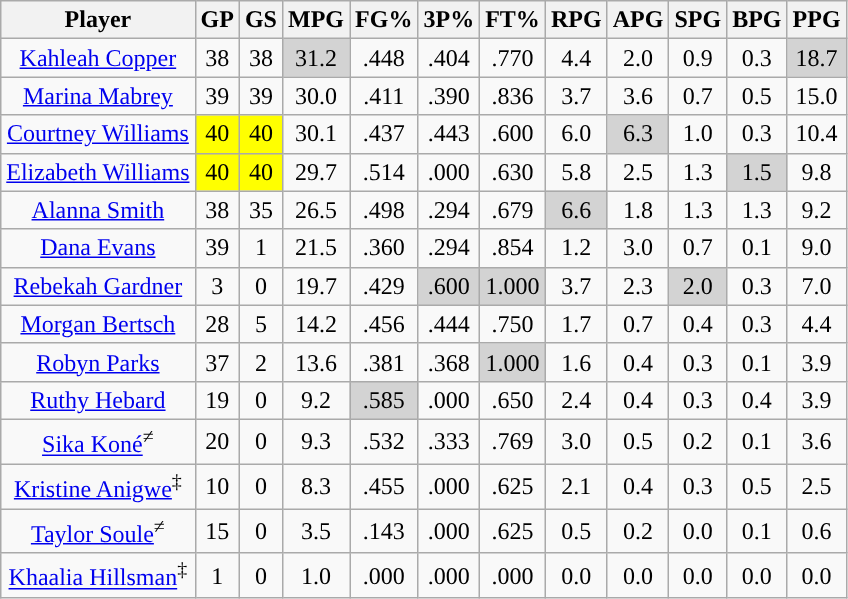<table class="wikitable sortable" style="text-align:center;">
<tr>
<th>Player</th>
<th>GP</th>
<th>GS</th>
<th>MPG</th>
<th>FG%</th>
<th>3P%</th>
<th>FT%</th>
<th>RPG</th>
<th>APG</th>
<th>SPG</th>
<th>BPG</th>
<th>PPG</th>
</tr>
<tr>
<td><a href='#'>Kahleah Copper</a></td>
<td>38</td>
<td>38</td>
<td style="background:#D3D3D3;">31.2</td>
<td>.448</td>
<td>.404</td>
<td>.770</td>
<td>4.4</td>
<td>2.0</td>
<td>0.9</td>
<td>0.3</td>
<td style="background:#D3D3D3;">18.7</td>
</tr>
<tr>
<td><a href='#'>Marina Mabrey</a></td>
<td>39</td>
<td>39</td>
<td>30.0</td>
<td>.411</td>
<td>.390</td>
<td>.836</td>
<td>3.7</td>
<td>3.6</td>
<td>0.7</td>
<td>0.5</td>
<td>15.0</td>
</tr>
<tr>
<td><a href='#'>Courtney Williams</a></td>
<td style="background:yellow;">40</td>
<td style="background:yellow;">40</td>
<td>30.1</td>
<td>.437</td>
<td>.443</td>
<td>.600</td>
<td>6.0</td>
<td style="background:#D3D3D3;">6.3</td>
<td>1.0</td>
<td>0.3</td>
<td>10.4</td>
</tr>
<tr>
<td><a href='#'>Elizabeth Williams</a></td>
<td style="background:yellow;">40</td>
<td style="background:yellow;">40</td>
<td>29.7</td>
<td>.514</td>
<td>.000</td>
<td>.630</td>
<td>5.8</td>
<td>2.5</td>
<td>1.3</td>
<td style="background:#D3D3D3;">1.5</td>
<td>9.8</td>
</tr>
<tr>
<td><a href='#'>Alanna Smith</a></td>
<td>38</td>
<td>35</td>
<td>26.5</td>
<td>.498</td>
<td>.294</td>
<td>.679</td>
<td style="background:#D3D3D3;">6.6</td>
<td>1.8</td>
<td>1.3</td>
<td>1.3</td>
<td>9.2</td>
</tr>
<tr>
<td><a href='#'>Dana Evans</a></td>
<td>39</td>
<td>1</td>
<td>21.5</td>
<td>.360</td>
<td>.294</td>
<td>.854</td>
<td>1.2</td>
<td>3.0</td>
<td>0.7</td>
<td>0.1</td>
<td>9.0</td>
</tr>
<tr>
<td><a href='#'>Rebekah Gardner</a></td>
<td>3</td>
<td>0</td>
<td>19.7</td>
<td>.429</td>
<td style="background:#D3D3D3;">.600</td>
<td style="background:#D3D3D3;">1.000</td>
<td>3.7</td>
<td>2.3</td>
<td style="background:#D3D3D3;">2.0</td>
<td>0.3</td>
<td>7.0</td>
</tr>
<tr>
<td><a href='#'>Morgan Bertsch</a></td>
<td>28</td>
<td>5</td>
<td>14.2</td>
<td>.456</td>
<td>.444</td>
<td>.750</td>
<td>1.7</td>
<td>0.7</td>
<td>0.4</td>
<td>0.3</td>
<td>4.4</td>
</tr>
<tr>
<td><a href='#'>Robyn Parks</a></td>
<td>37</td>
<td>2</td>
<td>13.6</td>
<td>.381</td>
<td>.368</td>
<td style="background:#D3D3D3;">1.000</td>
<td>1.6</td>
<td>0.4</td>
<td>0.3</td>
<td>0.1</td>
<td>3.9</td>
</tr>
<tr>
<td><a href='#'>Ruthy Hebard</a></td>
<td>19</td>
<td>0</td>
<td>9.2</td>
<td style="background:#D3D3D3;">.585</td>
<td>.000</td>
<td>.650</td>
<td>2.4</td>
<td>0.4</td>
<td>0.3</td>
<td>0.4</td>
<td>3.9</td>
</tr>
<tr>
<td><a href='#'>Sika Koné</a><sup>≠</sup></td>
<td>20</td>
<td>0</td>
<td>9.3</td>
<td>.532</td>
<td>.333</td>
<td>.769</td>
<td>3.0</td>
<td>0.5</td>
<td>0.2</td>
<td>0.1</td>
<td>3.6</td>
</tr>
<tr>
<td><a href='#'>Kristine Anigwe</a><sup>‡</sup></td>
<td>10</td>
<td>0</td>
<td>8.3</td>
<td>.455</td>
<td>.000</td>
<td>.625</td>
<td>2.1</td>
<td>0.4</td>
<td>0.3</td>
<td>0.5</td>
<td>2.5</td>
</tr>
<tr>
<td><a href='#'>Taylor Soule</a><sup>≠</sup></td>
<td>15</td>
<td>0</td>
<td>3.5</td>
<td>.143</td>
<td>.000</td>
<td>.625</td>
<td>0.5</td>
<td>0.2</td>
<td>0.0</td>
<td>0.1</td>
<td>0.6</td>
</tr>
<tr>
<td><a href='#'>Khaalia Hillsman</a><sup>‡</sup></td>
<td>1</td>
<td>0</td>
<td>1.0</td>
<td>.000</td>
<td>.000</td>
<td>.000</td>
<td>0.0</td>
<td>0.0</td>
<td>0.0</td>
<td>0.0</td>
<td>0.0</td>
</tr>
</table>
